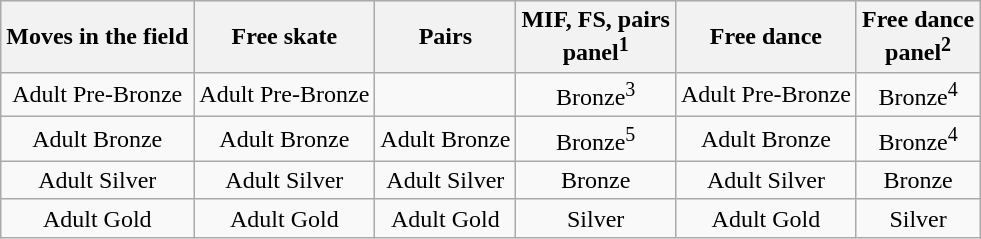<table class="wikitable" style="text-align: center;">
<tr style="background:#EFEFEF">
<th>Moves in the field</th>
<th>Free skate</th>
<th>Pairs</th>
<th>MIF, FS, pairs<br>panel<sup>1</sup></th>
<th>Free dance</th>
<th>Free dance<br>panel<sup>2</sup></th>
</tr>
<tr>
<td>Adult Pre-Bronze</td>
<td>Adult Pre-Bronze</td>
<td></td>
<td>Bronze<sup>3</sup></td>
<td>Adult Pre-Bronze</td>
<td>Bronze<sup>4</sup></td>
</tr>
<tr>
<td>Adult Bronze</td>
<td>Adult Bronze</td>
<td>Adult Bronze</td>
<td>Bronze<sup>5</sup></td>
<td>Adult Bronze</td>
<td>Bronze<sup>4</sup></td>
</tr>
<tr>
<td>Adult Silver</td>
<td>Adult Silver</td>
<td>Adult Silver</td>
<td>Bronze</td>
<td>Adult Silver</td>
<td>Bronze</td>
</tr>
<tr>
<td>Adult Gold</td>
<td>Adult Gold</td>
<td>Adult Gold</td>
<td>Silver</td>
<td>Adult Gold</td>
<td>Silver</td>
</tr>
</table>
